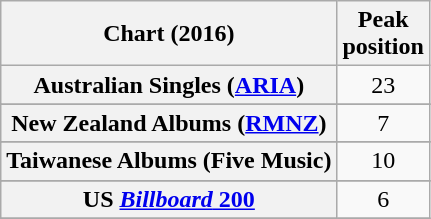<table class="wikitable sortable plainrowheaders" style="text-align:center">
<tr>
<th scope="col">Chart (2016)</th>
<th scope="col">Peak<br> position</th>
</tr>
<tr>
<th scope="row">Australian Singles (<a href='#'>ARIA</a>)</th>
<td>23</td>
</tr>
<tr>
</tr>
<tr>
</tr>
<tr>
<th scope="row">New Zealand Albums (<a href='#'>RMNZ</a>)</th>
<td>7</td>
</tr>
<tr>
</tr>
<tr>
<th scope="row">Taiwanese Albums (Five Music)</th>
<td>10</td>
</tr>
<tr>
</tr>
<tr>
<th scope="row">US <a href='#'><em>Billboard</em> 200</a></th>
<td>6</td>
</tr>
<tr>
</tr>
</table>
